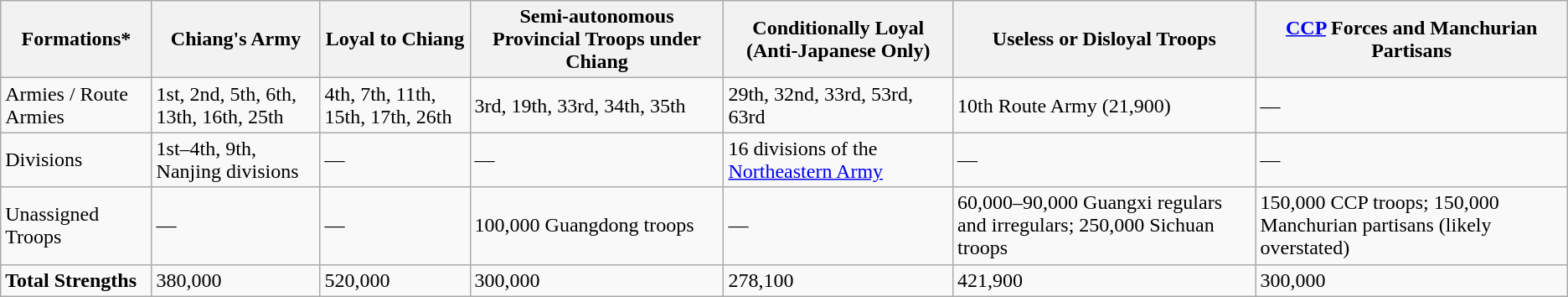<table class="wikitable">
<tr>
<th>Formations*</th>
<th>Chiang's Army</th>
<th>Loyal to Chiang</th>
<th>Semi-autonomous Provincial Troops under Chiang</th>
<th>Conditionally Loyal (Anti-Japanese Only)</th>
<th>Useless or Disloyal Troops</th>
<th><a href='#'>CCP</a> Forces and Manchurian Partisans</th>
</tr>
<tr>
<td>Armies / Route Armies</td>
<td>1st, 2nd, 5th, 6th, 13th, 16th, 25th</td>
<td>4th, 7th, 11th, 15th, 17th, 26th</td>
<td>3rd, 19th, 33rd, 34th, 35th</td>
<td>29th, 32nd, 33rd, 53rd, 63rd</td>
<td>10th Route Army (21,900)</td>
<td>—</td>
</tr>
<tr>
<td>Divisions</td>
<td>1st–4th, 9th, Nanjing divisions</td>
<td>—</td>
<td>—</td>
<td>16 divisions of the <a href='#'>Northeastern Army</a></td>
<td>—</td>
<td>—</td>
</tr>
<tr>
<td>Unassigned Troops</td>
<td>—</td>
<td>—</td>
<td>100,000 Guangdong troops</td>
<td>—</td>
<td>60,000–90,000 Guangxi regulars and irregulars; 250,000 Sichuan troops</td>
<td>150,000 CCP troops; 150,000 Manchurian partisans (likely overstated)</td>
</tr>
<tr>
<td><strong>Total Strengths</strong></td>
<td>380,000</td>
<td>520,000</td>
<td>300,000</td>
<td>278,100</td>
<td>421,900</td>
<td>300,000</td>
</tr>
</table>
